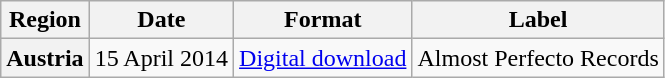<table class="wikitable plainrowheaders">
<tr>
<th scope="col">Region</th>
<th scope="col">Date</th>
<th scope="col">Format</th>
<th scope="col">Label</th>
</tr>
<tr>
<th scope="row">Austria</th>
<td>15 April 2014</td>
<td><a href='#'>Digital download</a></td>
<td>Almost Perfecto Records</td>
</tr>
</table>
